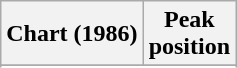<table class="wikitable sortable plainrowheaders" style="text-align:center">
<tr>
<th>Chart (1986)</th>
<th>Peak<br>position</th>
</tr>
<tr>
</tr>
<tr>
</tr>
<tr>
</tr>
</table>
